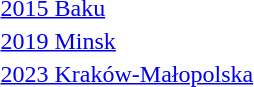<table>
<tr valign="center">
<td><a href='#'>2015 Baku</a><br></td>
<td></td>
<td></td>
<td></td>
</tr>
<tr valign="center">
<td rowspan="2"><a href='#'>2019 Minsk</a><br></td>
<td rowspan="2"></td>
<td rowspan="2"></td>
<td></td>
</tr>
<tr>
<td></td>
</tr>
<tr valign="center">
<td rowspan="2"><a href='#'>2023 Kraków-Małopolska</a><br></td>
<td rowspan="2"></td>
<td rowspan="2"></td>
<td></td>
</tr>
<tr>
<td></td>
</tr>
</table>
